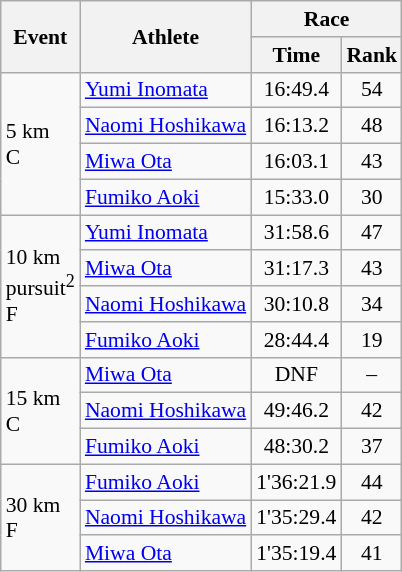<table class="wikitable" border="1" style="font-size:90%">
<tr>
<th rowspan=2>Event</th>
<th rowspan=2>Athlete</th>
<th colspan=2>Race</th>
</tr>
<tr>
<th>Time</th>
<th>Rank</th>
</tr>
<tr>
<td rowspan=4>5 km <br> C</td>
<td><a href='#'>Yumi Inomata</a></td>
<td align=center>16:49.4</td>
<td align=center>54</td>
</tr>
<tr>
<td><a href='#'>Naomi Hoshikawa</a></td>
<td align=center>16:13.2</td>
<td align=center>48</td>
</tr>
<tr>
<td><a href='#'>Miwa Ota</a></td>
<td align=center>16:03.1</td>
<td align=center>43</td>
</tr>
<tr>
<td><a href='#'>Fumiko Aoki</a></td>
<td align=center>15:33.0</td>
<td align=center>30</td>
</tr>
<tr>
<td rowspan=4>10 km <br> pursuit<sup>2</sup> <br> F</td>
<td><a href='#'>Yumi Inomata</a></td>
<td align=center>31:58.6</td>
<td align=center>47</td>
</tr>
<tr>
<td><a href='#'>Miwa Ota</a></td>
<td align=center>31:17.3</td>
<td align=center>43</td>
</tr>
<tr>
<td><a href='#'>Naomi Hoshikawa</a></td>
<td align=center>30:10.8</td>
<td align=center>34</td>
</tr>
<tr>
<td><a href='#'>Fumiko Aoki</a></td>
<td align=center>28:44.4</td>
<td align=center>19</td>
</tr>
<tr>
<td rowspan=3>15 km <br> C</td>
<td><a href='#'>Miwa Ota</a></td>
<td align=center>DNF</td>
<td align=center>–</td>
</tr>
<tr>
<td><a href='#'>Naomi Hoshikawa</a></td>
<td align=center>49:46.2</td>
<td align=center>42</td>
</tr>
<tr>
<td><a href='#'>Fumiko Aoki</a></td>
<td align=center>48:30.2</td>
<td align=center>37</td>
</tr>
<tr>
<td rowspan=3>30 km <br> F</td>
<td><a href='#'>Fumiko Aoki</a></td>
<td align=center>1'36:21.9</td>
<td align=center>44</td>
</tr>
<tr>
<td><a href='#'>Naomi Hoshikawa</a></td>
<td align=center>1'35:29.4</td>
<td align=center>42</td>
</tr>
<tr>
<td><a href='#'>Miwa Ota</a></td>
<td align=center>1'35:19.4</td>
<td align=center>41</td>
</tr>
</table>
